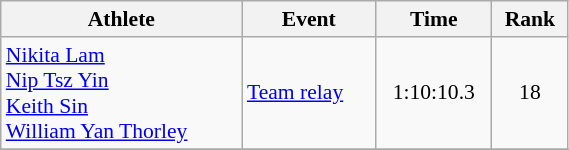<table class="wikitable" style="text-align:center; font-size:90%; width:30%;">
<tr>
<th>Athlete</th>
<th>Event</th>
<th>Time</th>
<th>Rank</th>
</tr>
<tr>
<td align="left"><a href='#'>Nikita Lam</a><br><a href='#'>Nip Tsz Yin</a><br><a href='#'>Keith Sin</a><br><a href='#'>William Yan Thorley</a></td>
<td align="left"><a href='#'>Team relay</a></td>
<td>1:10:10.3</td>
<td>18</td>
</tr>
<tr>
</tr>
</table>
